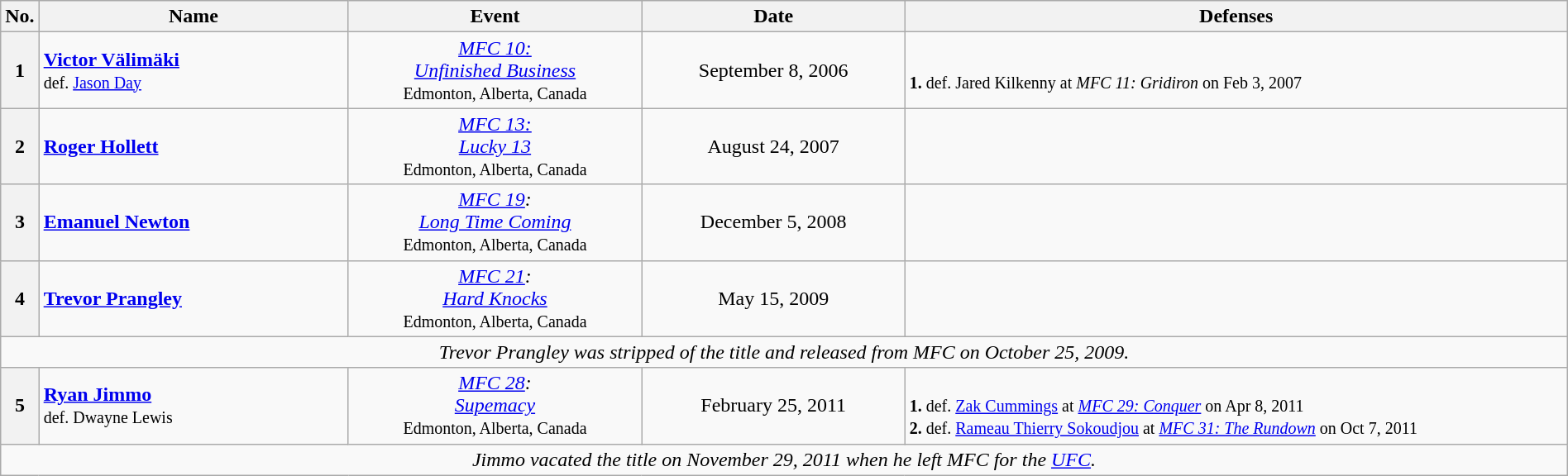<table class="wikitable" style="width:100%;">
<tr>
<th style="width:1%;">No.</th>
<th style="width:20%;">Name</th>
<th style="width:19%;">Event</th>
<th style="width:17%;">Date</th>
<th style="width:44%;">Defenses</th>
</tr>
<tr>
<th>1</th>
<td> <strong><a href='#'>Victor Välimäki</a></strong><br><small>def. <a href='#'>Jason Day</a></small></td>
<td align=center><em><a href='#'>MFC 10:</a></em><br><em><a href='#'>Unfinished Business</a></em><br><small> Edmonton, Alberta, Canada</small></td>
<td align=center>September 8, 2006</td>
<td><br><small><strong>1.</strong> def. Jared Kilkenny at <em>MFC 11: Gridiron</em> on Feb 3, 2007</small></td>
</tr>
<tr>
<th>2</th>
<td> <strong><a href='#'>Roger Hollett</a></strong></td>
<td align=center><em><a href='#'>MFC 13:</a></em><br><em><a href='#'>Lucky 13</a></em><br><small>  Edmonton, Alberta, Canada</small></td>
<td align=center>August 24, 2007</td>
<td></td>
</tr>
<tr>
<th>3</th>
<td> <strong><a href='#'>Emanuel Newton</a></strong></td>
<td align=center><em><a href='#'>MFC 19</a>:</em><br><em><a href='#'>Long Time Coming</a></em><br><small>Edmonton, Alberta, Canada</small></td>
<td align=center>December 5, 2008</td>
<td></td>
</tr>
<tr>
<th>4</th>
<td> <strong><a href='#'>Trevor Prangley</a></strong></td>
<td align=center><em><a href='#'>MFC 21</a>:</em><br><em><a href='#'>Hard Knocks</a></em><br><small>  Edmonton, Alberta, Canada</small></td>
<td align=center>May 15, 2009</td>
<td></td>
</tr>
<tr>
<td style="text-align:center;" colspan="5"><em>Trevor Prangley was stripped of the title and released from MFC on October 25, 2009.</em></td>
</tr>
<tr>
<th>5</th>
<td> <strong><a href='#'>Ryan Jimmo</a></strong><br><small>def. Dwayne Lewis</small></td>
<td align=center><em><a href='#'>MFC 28</a>:</em><br><em><a href='#'>Supemacy</a></em><br><small> Edmonton, Alberta, Canada</small></td>
<td align=center>February 25, 2011</td>
<td><br><small><strong>1.</strong> def. <a href='#'>Zak Cummings</a> at <em><a href='#'>MFC 29: Conquer</a></em> on Apr 8, 2011<br>
<strong>2.</strong> def. <a href='#'>Rameau Thierry Sokoudjou</a> at <em><a href='#'>MFC 31: The Rundown</a></em> on Oct 7, 2011</small></td>
</tr>
<tr>
<td style="text-align:center;" colspan="5"><em>Jimmo vacated the title on November 29, 2011 when he left MFC for the <a href='#'>UFC</a>.</em></td>
</tr>
</table>
